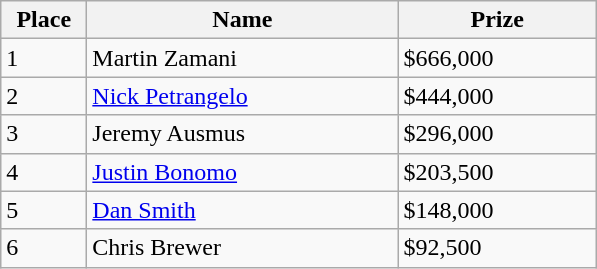<table class="wikitable">
<tr>
<th width="50">Place</th>
<th width="200">Name</th>
<th width="125">Prize</th>
</tr>
<tr>
<td>1</td>
<td> Martin Zamani</td>
<td>$666,000</td>
</tr>
<tr>
<td>2</td>
<td> <a href='#'>Nick Petrangelo</a></td>
<td>$444,000</td>
</tr>
<tr>
<td>3</td>
<td> Jeremy Ausmus</td>
<td>$296,000</td>
</tr>
<tr>
<td>4</td>
<td> <a href='#'>Justin Bonomo</a></td>
<td>$203,500</td>
</tr>
<tr>
<td>5</td>
<td> <a href='#'>Dan Smith</a></td>
<td>$148,000</td>
</tr>
<tr>
<td>6</td>
<td> Chris Brewer</td>
<td>$92,500</td>
</tr>
</table>
